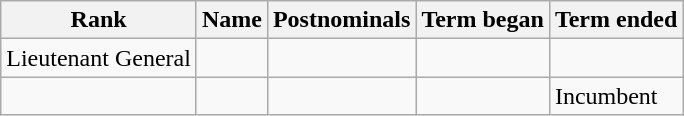<table class="wikitable sortable">
<tr>
<th>Rank</th>
<th>Name</th>
<th>Postnominals</th>
<th>Term began</th>
<th>Term ended</th>
</tr>
<tr>
<td>Lieutenant General</td>
<td></td>
<td></td>
<td></td>
<td></td>
</tr>
<tr>
<td></td>
<td></td>
<td></td>
<td></td>
<td>Incumbent</td>
</tr>
</table>
